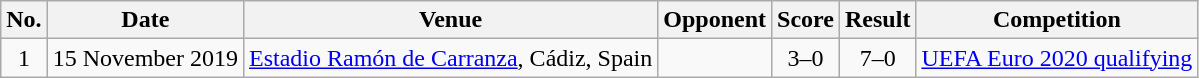<table class="wikitable">
<tr>
<th>No.</th>
<th>Date</th>
<th>Venue</th>
<th>Opponent</th>
<th>Score</th>
<th>Result</th>
<th>Competition</th>
</tr>
<tr>
<td align=center>1</td>
<td>15 November 2019</td>
<td><a href='#'>Estadio Ramón de Carranza</a>, Cádiz, Spain</td>
<td></td>
<td align=center>3–0</td>
<td align=center>7–0</td>
<td><a href='#'>UEFA Euro 2020 qualifying</a></td>
</tr>
</table>
